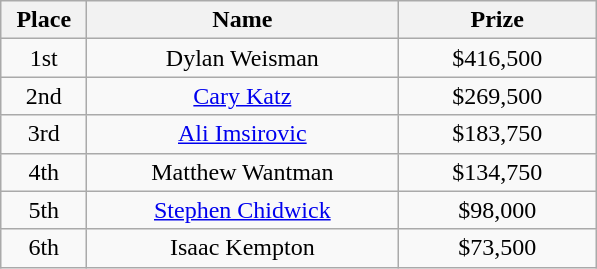<table class="wikitable">
<tr>
<th width="50">Place</th>
<th width="200">Name</th>
<th width="125">Prize</th>
</tr>
<tr>
<td align="center">1st</td>
<td align="center"> Dylan Weisman</td>
<td align="center">$416,500</td>
</tr>
<tr>
<td align="center">2nd</td>
<td align="center"> <a href='#'>Cary Katz</a></td>
<td align="center">$269,500</td>
</tr>
<tr>
<td align="center">3rd</td>
<td align="center"> <a href='#'>Ali Imsirovic</a></td>
<td align="center">$183,750</td>
</tr>
<tr>
<td align="center">4th</td>
<td align="center"> Matthew Wantman</td>
<td align="center">$134,750</td>
</tr>
<tr>
<td align="center">5th</td>
<td align="center"> <a href='#'>Stephen Chidwick</a></td>
<td align="center">$98,000</td>
</tr>
<tr>
<td align="center">6th</td>
<td align="center"> Isaac Kempton</td>
<td align="center">$73,500</td>
</tr>
</table>
